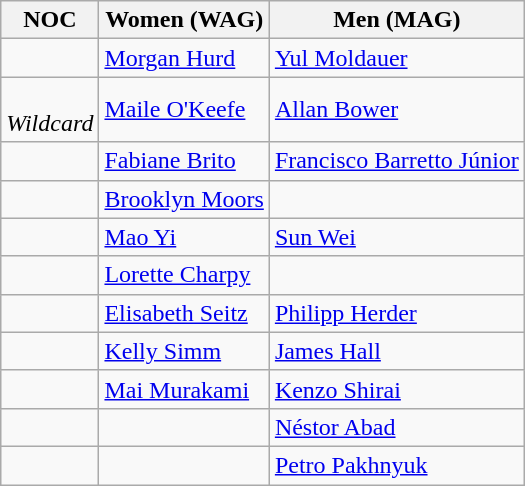<table class="wikitable">
<tr>
<th>NOC</th>
<th>Women (WAG)</th>
<th>Men (MAG)</th>
</tr>
<tr>
<td></td>
<td><a href='#'>Morgan Hurd</a></td>
<td><a href='#'>Yul Moldauer</a></td>
</tr>
<tr>
<td><br><em>Wildcard</em></td>
<td><a href='#'>Maile O'Keefe</a></td>
<td><a href='#'>Allan Bower</a></td>
</tr>
<tr>
<td></td>
<td><a href='#'>Fabiane Brito</a></td>
<td><a href='#'>Francisco Barretto Júnior</a></td>
</tr>
<tr>
<td></td>
<td><a href='#'>Brooklyn Moors</a></td>
<td></td>
</tr>
<tr>
<td></td>
<td><a href='#'>Mao Yi</a></td>
<td><a href='#'>Sun Wei</a></td>
</tr>
<tr>
<td></td>
<td><a href='#'>Lorette Charpy</a></td>
<td></td>
</tr>
<tr>
<td></td>
<td><a href='#'>Elisabeth Seitz</a></td>
<td><a href='#'>Philipp Herder</a></td>
</tr>
<tr>
<td></td>
<td><a href='#'>Kelly Simm</a></td>
<td><a href='#'>James Hall</a></td>
</tr>
<tr>
<td></td>
<td><a href='#'>Mai Murakami</a></td>
<td><a href='#'>Kenzo Shirai</a></td>
</tr>
<tr>
<td></td>
<td></td>
<td><a href='#'>Néstor Abad</a></td>
</tr>
<tr>
<td></td>
<td></td>
<td><a href='#'>Petro Pakhnyuk</a></td>
</tr>
</table>
